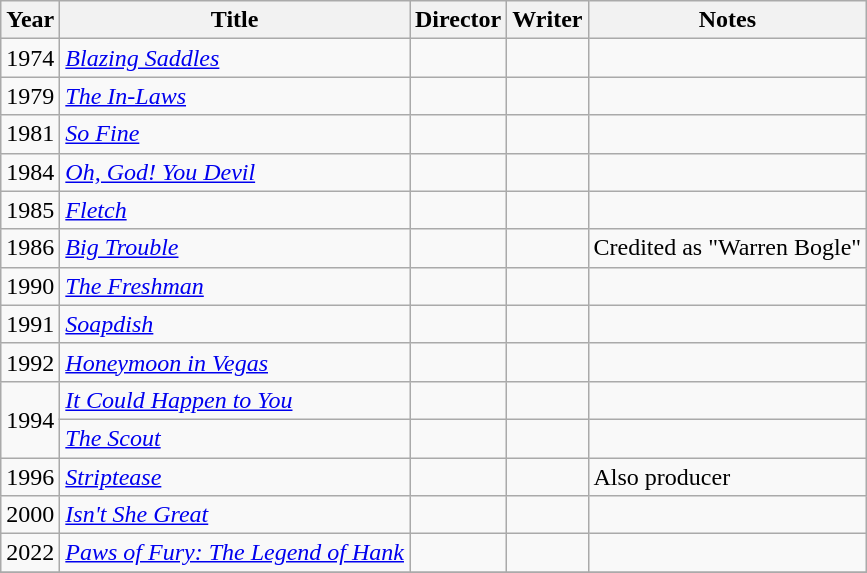<table class="wikitable plainrowheaders">
<tr>
<th>Year</th>
<th>Title</th>
<th>Director</th>
<th>Writer</th>
<th>Notes</th>
</tr>
<tr>
<td>1974</td>
<td><em><a href='#'>Blazing Saddles</a></em></td>
<td></td>
<td></td>
<td></td>
</tr>
<tr>
<td>1979</td>
<td><em><a href='#'>The In-Laws</a></em></td>
<td></td>
<td></td>
<td></td>
</tr>
<tr>
<td>1981</td>
<td><em><a href='#'>So Fine</a></em></td>
<td></td>
<td></td>
<td></td>
</tr>
<tr>
<td>1984</td>
<td><em><a href='#'>Oh, God! You Devil</a></em></td>
<td></td>
<td></td>
<td></td>
</tr>
<tr>
<td>1985</td>
<td><em><a href='#'>Fletch</a></em></td>
<td></td>
<td></td>
<td></td>
</tr>
<tr>
<td>1986</td>
<td><em><a href='#'>Big Trouble</a></em></td>
<td></td>
<td></td>
<td>Credited as "Warren Bogle"</td>
</tr>
<tr>
<td>1990</td>
<td><em><a href='#'>The Freshman</a></em></td>
<td></td>
<td></td>
<td></td>
</tr>
<tr>
<td>1991</td>
<td><em><a href='#'>Soapdish</a></em></td>
<td></td>
<td></td>
<td></td>
</tr>
<tr>
<td>1992</td>
<td><em><a href='#'>Honeymoon in Vegas</a></em></td>
<td></td>
<td></td>
<td></td>
</tr>
<tr>
<td rowspan=2>1994</td>
<td><em><a href='#'>It Could Happen to You</a></em></td>
<td></td>
<td></td>
<td></td>
</tr>
<tr>
<td><em><a href='#'>The Scout</a></em></td>
<td></td>
<td></td>
<td></td>
</tr>
<tr>
<td>1996</td>
<td><em><a href='#'>Striptease</a></em></td>
<td></td>
<td></td>
<td>Also producer</td>
</tr>
<tr>
<td>2000</td>
<td><em><a href='#'>Isn't She Great</a></em></td>
<td></td>
<td></td>
<td></td>
</tr>
<tr>
<td>2022</td>
<td><em><a href='#'>Paws of Fury: The Legend of Hank</a></em></td>
<td></td>
<td></td>
<td></td>
</tr>
<tr>
</tr>
</table>
